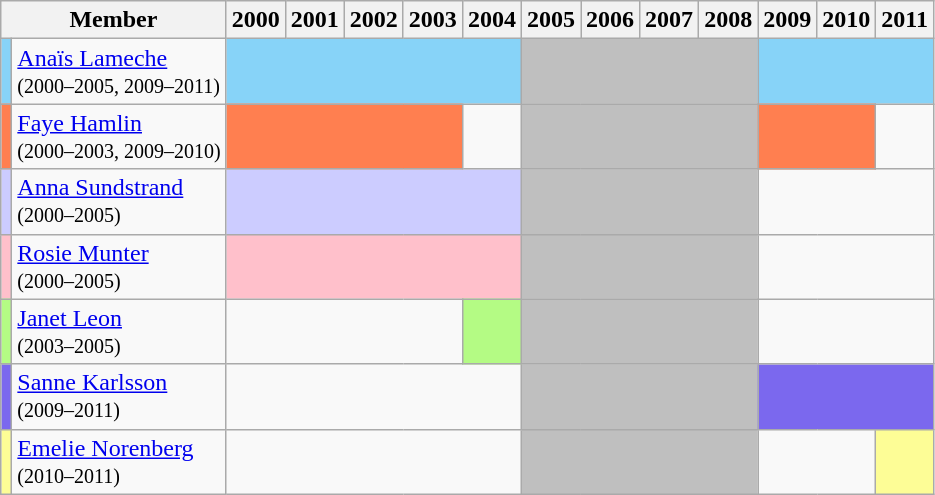<table class="wikitable">
<tr>
<th colspan="2">Member</th>
<th>2000</th>
<th>2001</th>
<th>2002</th>
<th>2003</th>
<th>2004</th>
<th>2005</th>
<th>2006</th>
<th>2007</th>
<th>2008</th>
<th>2009</th>
<th>2010</th>
<th>2011</th>
</tr>
<tr>
<td style="background:#87D3F8"></td>
<td><a href='#'>Anaïs Lameche</a><br><small>(2000–2005, 2009–2011)</small></td>
<td colspan="5"  style="text-align:center; background:#87D3F8"></td>
<td colspan="4"  style="text-align:center; background:#BFBFBF"></td>
<td colspan="4"  style="text-align:center; background:#87D3F8"></td>
</tr>
<tr>
<td style="background:coral;"></td>
<td><a href='#'>Faye Hamlin</a><br><small>(2000–2003, 2009–2010)</small></td>
<td colspan="4"  style="text-align:center; background:coral;"></td>
<td colspan="1"></td>
<td colspan="4"  style="text-align:center; background:#BFBFBF"></td>
<td colspan="2"  style="text-align:center; background:coral;"></td>
<td></td>
</tr>
<tr>
<td style="background:#ccf;"></td>
<td><a href='#'>Anna Sundstrand</a><br><small>(2000–2005)</small></td>
<td colspan="5" style="text-align:center; background:#ccf;"></td>
<td colspan="4"  style="text-align:center; background:#BFBFBF"></td>
<td colspan="4"></td>
</tr>
<tr>
<td style="background:pink"></td>
<td><a href='#'>Rosie Munter</a><br><small>(2000–2005)</small></td>
<td colspan="5"  style="text-align:center; background:pink"></td>
<td colspan="4"  style="text-align:center; background:#BFBFBF"></td>
<td colspan="4"></td>
</tr>
<tr>
<td style="background:#b4fb84;"></td>
<td><a href='#'>Janet Leon</a><br><small>(2003–2005)</small></td>
<td colspan="4"></td>
<td colspan="1"  style="text-align:center; background:#b4fb84;"></td>
<td colspan="4"  style="text-align:center; background:#BFBFBF"></td>
<td colspan="4"></td>
</tr>
<tr>
<td style="background:#7B68EE"></td>
<td><a href='#'>Sanne Karlsson</a><br><small>(2009–2011)</small></td>
<td colspan="5"></td>
<td colspan="4"  style="text-align:center; background:#BFBFBF"></td>
<td colspan="4"  style="text-align:center; background:#7B68EE"></td>
</tr>
<tr>
<td style="background:#FDFD96"></td>
<td><a href='#'>Emelie Norenberg</a><br><small>(2010–2011)</small></td>
<td colspan="5"></td>
<td colspan="4"  style="text-align:center; background:#BFBFBF"></td>
<td colspan="2"></td>
<td style="text-align:center; background:#FDFD96"></td>
</tr>
</table>
